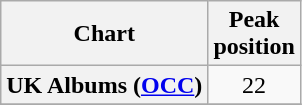<table class="wikitable plainrowheaders sortable" style="text-align:center;" border="1">
<tr>
<th scope="col">Chart</th>
<th scope="col">Peak<br>position</th>
</tr>
<tr>
<th scope="row">UK Albums (<a href='#'>OCC</a>)</th>
<td>22</td>
</tr>
<tr>
</tr>
</table>
